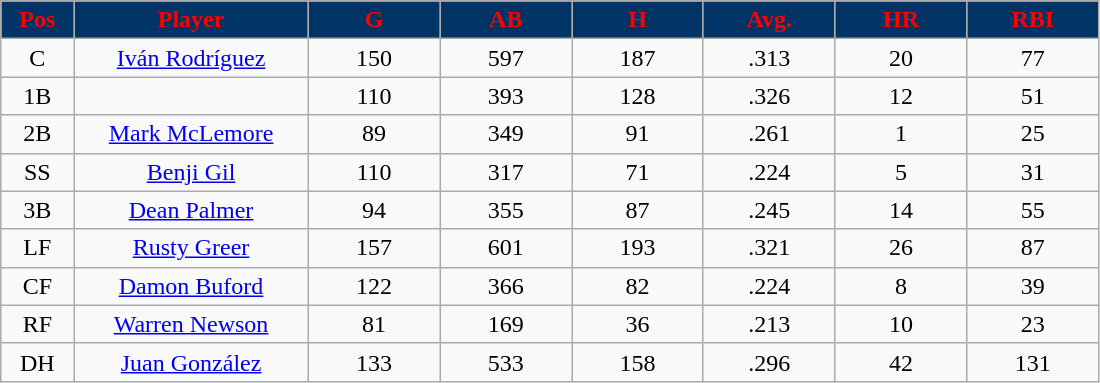<table class="wikitable sortable">
<tr>
<th style="background:#003366;color:red;" width="5%">Pos</th>
<th style="background:#003366;color:red;" width="16%">Player</th>
<th style="background:#003366;color:red;" width="9%">G</th>
<th style="background:#003366;color:red;" width="9%">AB</th>
<th style="background:#003366;color:red;" width="9%">H</th>
<th style="background:#003366;color:red;" width="9%">Avg.</th>
<th style="background:#003366;color:red;" width="9%">HR</th>
<th style="background:#003366;color:red;" width="9%">RBI</th>
</tr>
<tr align="center">
<td>C</td>
<td><a href='#'>Iván Rodríguez</a></td>
<td>150</td>
<td>597</td>
<td>187</td>
<td>.313</td>
<td>20</td>
<td>77</td>
</tr>
<tr align=center>
<td>1B</td>
<td></td>
<td>110</td>
<td>393</td>
<td>128</td>
<td>.326</td>
<td>12</td>
<td>51</td>
</tr>
<tr align="center">
<td>2B</td>
<td><a href='#'>Mark McLemore</a></td>
<td>89</td>
<td>349</td>
<td>91</td>
<td>.261</td>
<td>1</td>
<td>25</td>
</tr>
<tr align=center>
<td>SS</td>
<td><a href='#'>Benji Gil</a></td>
<td>110</td>
<td>317</td>
<td>71</td>
<td>.224</td>
<td>5</td>
<td>31</td>
</tr>
<tr align=center>
<td>3B</td>
<td><a href='#'>Dean Palmer</a></td>
<td>94</td>
<td>355</td>
<td>87</td>
<td>.245</td>
<td>14</td>
<td>55</td>
</tr>
<tr align=center>
<td>LF</td>
<td><a href='#'>Rusty Greer</a></td>
<td>157</td>
<td>601</td>
<td>193</td>
<td>.321</td>
<td>26</td>
<td>87</td>
</tr>
<tr align=center>
<td>CF</td>
<td><a href='#'>Damon Buford</a></td>
<td>122</td>
<td>366</td>
<td>82</td>
<td>.224</td>
<td>8</td>
<td>39</td>
</tr>
<tr align=center>
<td>RF</td>
<td><a href='#'>Warren Newson</a></td>
<td>81</td>
<td>169</td>
<td>36</td>
<td>.213</td>
<td>10</td>
<td>23</td>
</tr>
<tr align=center>
<td>DH</td>
<td><a href='#'>Juan González</a></td>
<td>133</td>
<td>533</td>
<td>158</td>
<td>.296</td>
<td>42</td>
<td>131</td>
</tr>
</table>
